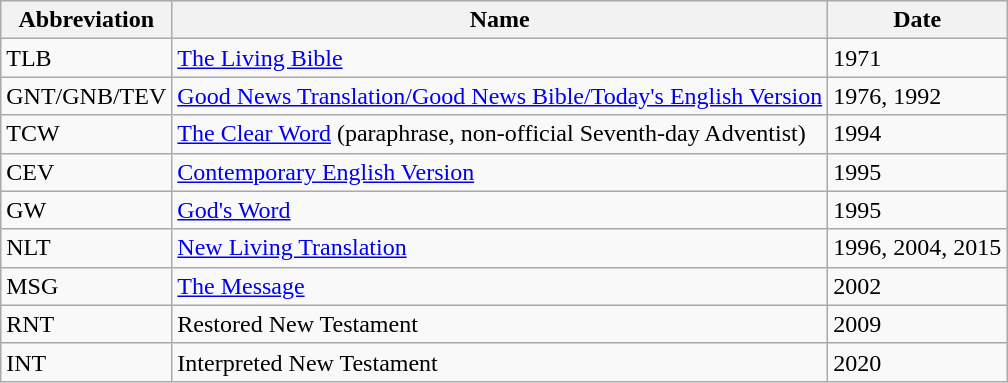<table class="sortable wikitable">
<tr>
<th>Abbreviation</th>
<th>Name</th>
<th>Date</th>
</tr>
<tr>
<td>TLB</td>
<td><a href='#'>The Living Bible</a></td>
<td>1971</td>
</tr>
<tr>
<td>GNT/GNB/TEV</td>
<td><a href='#'>Good News Translation/Good News Bible/Today's English Version</a></td>
<td>1976, 1992</td>
</tr>
<tr>
<td>TCW</td>
<td><a href='#'>The Clear Word</a> (paraphrase, non-official Seventh-day Adventist)</td>
<td>1994</td>
</tr>
<tr>
<td>CEV</td>
<td><a href='#'>Contemporary English Version</a></td>
<td>1995</td>
</tr>
<tr>
<td>GW</td>
<td><a href='#'>God's Word</a></td>
<td>1995</td>
</tr>
<tr>
<td>NLT</td>
<td><a href='#'>New Living Translation</a></td>
<td>1996, 2004, 2015</td>
</tr>
<tr>
<td>MSG</td>
<td><a href='#'>The Message</a></td>
<td>2002</td>
</tr>
<tr>
<td>RNT</td>
<td>Restored New Testament</td>
<td>2009</td>
</tr>
<tr>
<td>INT</td>
<td>Interpreted New Testament</td>
<td>2020</td>
</tr>
</table>
